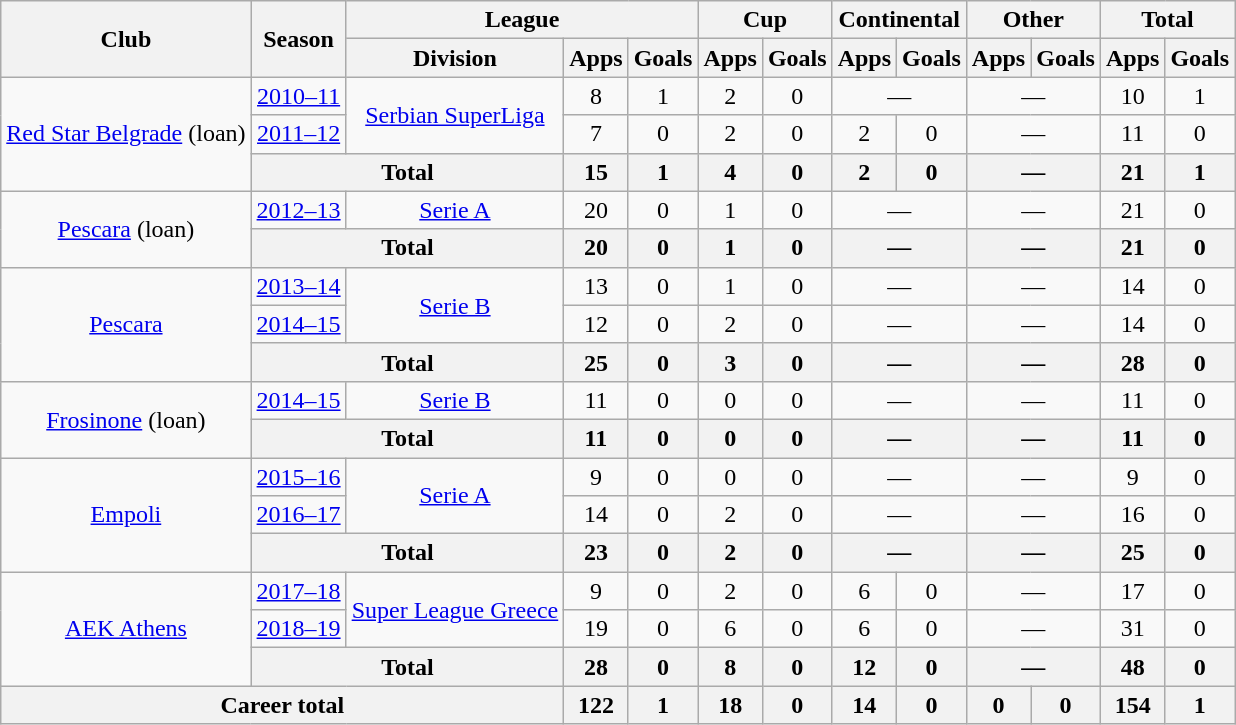<table class="wikitable" style="text-align:center">
<tr>
<th rowspan=2>Club</th>
<th rowspan=2>Season</th>
<th colspan=3>League</th>
<th colspan=2>Cup</th>
<th colspan=2>Continental</th>
<th colspan=2>Other</th>
<th colspan=2>Total</th>
</tr>
<tr>
<th>Division</th>
<th>Apps</th>
<th>Goals</th>
<th>Apps</th>
<th>Goals</th>
<th>Apps</th>
<th>Goals</th>
<th>Apps</th>
<th>Goals</th>
<th>Apps</th>
<th>Goals</th>
</tr>
<tr>
<td rowspan=3><a href='#'>Red Star Belgrade</a> (loan)</td>
<td><a href='#'>2010–11</a></td>
<td rowspan=2><a href='#'>Serbian SuperLiga</a></td>
<td>8</td>
<td>1</td>
<td>2</td>
<td>0</td>
<td colspan="2">—</td>
<td colspan="2">—</td>
<td>10</td>
<td>1</td>
</tr>
<tr>
<td><a href='#'>2011–12</a></td>
<td>7</td>
<td>0</td>
<td>2</td>
<td>0</td>
<td>2</td>
<td>0</td>
<td colspan="2">—</td>
<td>11</td>
<td>0</td>
</tr>
<tr>
<th colspan="2">Total</th>
<th>15</th>
<th>1</th>
<th>4</th>
<th>0</th>
<th>2</th>
<th>0</th>
<th colspan="2">—</th>
<th>21</th>
<th>1</th>
</tr>
<tr>
<td rowspan=2><a href='#'>Pescara</a> (loan)</td>
<td><a href='#'>2012–13</a></td>
<td><a href='#'>Serie A</a></td>
<td>20</td>
<td>0</td>
<td>1</td>
<td>0</td>
<td colspan="2">—</td>
<td colspan="2">—</td>
<td>21</td>
<td>0</td>
</tr>
<tr>
<th colspan="2">Total</th>
<th>20</th>
<th>0</th>
<th>1</th>
<th>0</th>
<th colspan="2">—</th>
<th colspan="2">—</th>
<th>21</th>
<th>0</th>
</tr>
<tr>
<td rowspan=3><a href='#'>Pescara</a></td>
<td><a href='#'>2013–14</a></td>
<td rowspan=2><a href='#'>Serie B</a></td>
<td>13</td>
<td>0</td>
<td>1</td>
<td>0</td>
<td colspan="2">—</td>
<td colspan="2">—</td>
<td>14</td>
<td>0</td>
</tr>
<tr>
<td><a href='#'>2014–15</a></td>
<td>12</td>
<td>0</td>
<td>2</td>
<td>0</td>
<td colspan="2">—</td>
<td colspan="2">—</td>
<td>14</td>
<td>0</td>
</tr>
<tr>
<th colspan="2">Total</th>
<th>25</th>
<th>0</th>
<th>3</th>
<th>0</th>
<th colspan="2">—</th>
<th colspan="2">—</th>
<th>28</th>
<th>0</th>
</tr>
<tr>
<td rowspan=2><a href='#'>Frosinone</a> (loan)</td>
<td><a href='#'>2014–15</a></td>
<td><a href='#'>Serie B</a></td>
<td>11</td>
<td>0</td>
<td>0</td>
<td>0</td>
<td colspan="2">—</td>
<td colspan="2">—</td>
<td>11</td>
<td>0</td>
</tr>
<tr>
<th colspan="2">Total</th>
<th>11</th>
<th>0</th>
<th>0</th>
<th>0</th>
<th colspan="2">—</th>
<th colspan="2">—</th>
<th>11</th>
<th>0</th>
</tr>
<tr>
<td rowspan=3><a href='#'>Empoli</a></td>
<td><a href='#'>2015–16</a></td>
<td rowspan=2><a href='#'>Serie A</a></td>
<td>9</td>
<td>0</td>
<td>0</td>
<td>0</td>
<td colspan="2">—</td>
<td colspan="2">—</td>
<td>9</td>
<td>0</td>
</tr>
<tr>
<td><a href='#'>2016–17</a></td>
<td>14</td>
<td>0</td>
<td>2</td>
<td>0</td>
<td colspan="2">—</td>
<td colspan="2">—</td>
<td>16</td>
<td>0</td>
</tr>
<tr>
<th colspan="2">Total</th>
<th>23</th>
<th>0</th>
<th>2</th>
<th>0</th>
<th colspan="2">—</th>
<th colspan="2">—</th>
<th>25</th>
<th>0</th>
</tr>
<tr>
<td rowspan=3><a href='#'>AEK Athens</a></td>
<td><a href='#'>2017–18</a></td>
<td rowspan="2"><a href='#'>Super League Greece</a></td>
<td>9</td>
<td>0</td>
<td>2</td>
<td>0</td>
<td>6</td>
<td>0</td>
<td colspan="2">—</td>
<td>17</td>
<td>0</td>
</tr>
<tr>
<td><a href='#'>2018–19</a></td>
<td>19</td>
<td>0</td>
<td>6</td>
<td>0</td>
<td>6</td>
<td>0</td>
<td colspan="2">—</td>
<td>31</td>
<td>0</td>
</tr>
<tr>
<th colspan="2">Total</th>
<th>28</th>
<th>0</th>
<th>8</th>
<th>0</th>
<th>12</th>
<th>0</th>
<th colspan="2">—</th>
<th>48</th>
<th>0</th>
</tr>
<tr>
<th colspan="3">Career total</th>
<th>122</th>
<th>1</th>
<th>18</th>
<th>0</th>
<th>14</th>
<th>0</th>
<th>0</th>
<th>0</th>
<th>154</th>
<th>1</th>
</tr>
</table>
